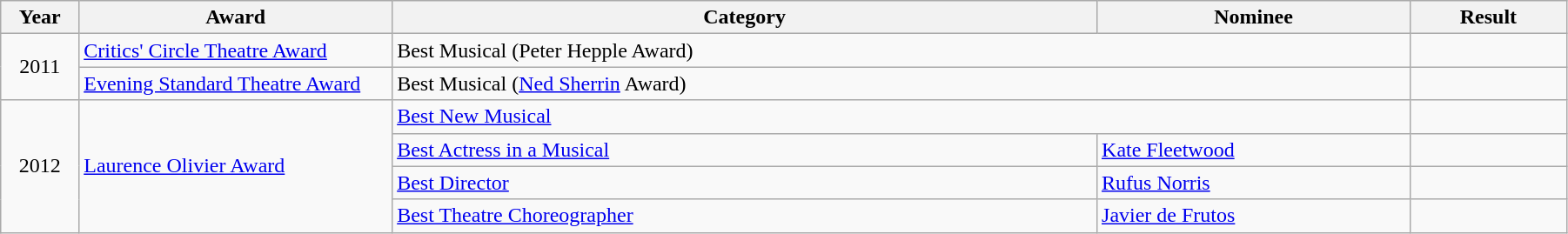<table class="wikitable" style="width:95%;">
<tr>
<th style="width:5%;">Year</th>
<th style="width:20%;">Award</th>
<th style="width:45%;">Category</th>
<th style="width:20%;">Nominee</th>
<th style="width:10%;">Result</th>
</tr>
<tr>
<td rowspan="2" style="text-align:center;">2011</td>
<td><a href='#'>Critics' Circle Theatre Award</a></td>
<td colspan="2">Best Musical (Peter Hepple Award)</td>
<td></td>
</tr>
<tr>
<td><a href='#'>Evening Standard Theatre Award</a></td>
<td colspan="2">Best Musical (<a href='#'>Ned Sherrin</a> Award)</td>
<td></td>
</tr>
<tr>
<td rowspan="4" style="text-align:center;">2012</td>
<td rowspan="4"><a href='#'>Laurence Olivier Award</a></td>
<td colspan="2"><a href='#'>Best New Musical</a></td>
<td></td>
</tr>
<tr>
<td><a href='#'>Best Actress in a Musical</a></td>
<td><a href='#'>Kate Fleetwood</a></td>
<td></td>
</tr>
<tr>
<td><a href='#'>Best Director</a></td>
<td><a href='#'>Rufus Norris</a></td>
<td></td>
</tr>
<tr>
<td><a href='#'>Best Theatre Choreographer</a></td>
<td><a href='#'>Javier de Frutos</a></td>
<td></td>
</tr>
</table>
